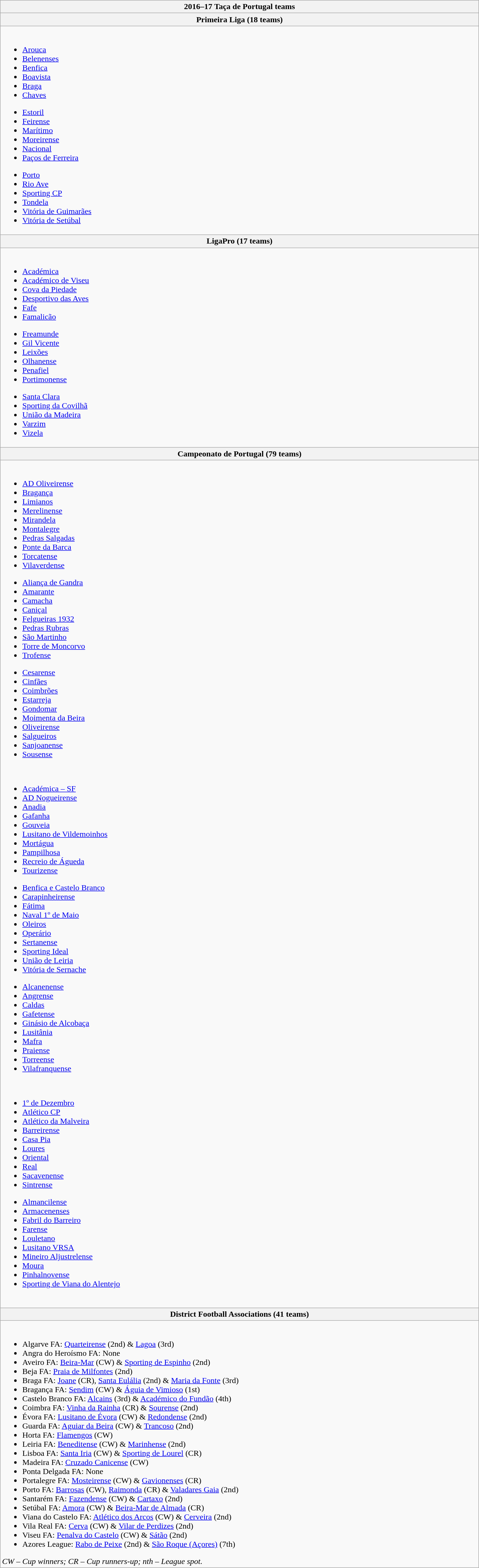<table class="wikitable collapsible collapsed" style="white-space:nowrap; width:75%">
<tr>
<th>2016–17 Taça de Portugal teams</th>
</tr>
<tr>
<th>Primeira Liga (18 teams)</th>
</tr>
<tr>
<td><br>
<ul><li><a href='#'>Arouca</a></li><li><a href='#'>Belenenses</a></li><li><a href='#'>Benfica</a></li><li><a href='#'>Boavista</a></li><li><a href='#'>Braga</a></li><li><a href='#'>Chaves</a></li></ul><ul><li><a href='#'>Estoril</a></li><li><a href='#'>Feirense</a></li><li><a href='#'>Marítimo</a></li><li><a href='#'>Moreirense</a></li><li><a href='#'>Nacional</a></li><li><a href='#'>Paços de Ferreira</a></li></ul><ul><li><a href='#'>Porto</a></li><li><a href='#'>Rio Ave</a></li><li><a href='#'>Sporting CP</a></li><li><a href='#'>Tondela</a></li><li><a href='#'>Vitória de Guimarães</a></li><li><a href='#'>Vitória de Setúbal</a></li></ul></td>
</tr>
<tr>
<th>LigaPro (17 teams)</th>
</tr>
<tr>
<td><br>
<ul><li><a href='#'>Académica</a></li><li><a href='#'>Académico de Viseu</a></li><li><a href='#'>Cova da Piedade</a></li><li><a href='#'>Desportivo das Aves</a></li><li><a href='#'>Fafe</a></li><li><a href='#'>Famalicão</a></li></ul><ul><li><a href='#'>Freamunde</a></li><li><a href='#'>Gil Vicente</a></li><li><a href='#'>Leixões</a></li><li><a href='#'>Olhanense</a></li><li><a href='#'>Penafiel</a></li><li><a href='#'>Portimonense</a></li></ul><ul><li><a href='#'>Santa Clara</a></li><li><a href='#'>Sporting da Covilhã</a></li><li><a href='#'>União da Madeira</a></li><li><a href='#'>Varzim</a></li><li><a href='#'>Vizela</a></li></ul></td>
</tr>
<tr>
<th>Campeonato de Portugal (79 teams)</th>
</tr>
<tr>
<td><br>
<ul><li><a href='#'>AD Oliveirense</a></li><li><a href='#'>Bragança</a></li><li><a href='#'>Limianos</a></li><li><a href='#'>Merelinense</a></li><li><a href='#'>Mirandela</a></li><li><a href='#'>Montalegre</a></li><li><a href='#'>Pedras Salgadas</a></li><li><a href='#'>Ponte da Barca</a></li><li><a href='#'>Torcatense</a></li><li><a href='#'>Vilaverdense</a></li></ul><ul><li><a href='#'>Aliança de Gandra</a></li><li><a href='#'>Amarante</a></li><li><a href='#'>Camacha</a></li><li><a href='#'>Caniçal</a></li><li><a href='#'>Felgueiras 1932</a></li><li><a href='#'>Pedras Rubras</a></li><li><a href='#'>São Martinho</a></li><li><a href='#'>Torre de Moncorvo</a></li><li><a href='#'>Trofense</a></li></ul><ul><li><a href='#'>Cesarense</a></li><li><a href='#'>Cinfães</a></li><li><a href='#'>Coimbrões</a></li><li><a href='#'>Estarreja</a></li><li><a href='#'>Gondomar</a></li><li><a href='#'>Moimenta da Beira</a></li><li><a href='#'>Oliveirense</a></li><li><a href='#'>Salgueiros</a></li><li><a href='#'>Sanjoanense</a></li><li><a href='#'>Sousense</a></li></ul><br>
<ul><li><a href='#'>Académica – SF</a></li><li><a href='#'>AD Nogueirense</a></li><li><a href='#'>Anadia</a></li><li><a href='#'>Gafanha</a></li><li><a href='#'>Gouveia</a></li><li><a href='#'>Lusitano de Vildemoinhos</a></li><li><a href='#'>Mortágua</a></li><li><a href='#'>Pampilhosa</a></li><li><a href='#'>Recreio de Águeda</a></li><li><a href='#'>Tourizense</a></li></ul><ul><li><a href='#'>Benfica e Castelo Branco</a></li><li><a href='#'>Carapinheirense</a></li><li><a href='#'>Fátima</a></li><li><a href='#'>Naval 1º de Maio</a></li><li><a href='#'>Oleiros</a></li><li><a href='#'>Operário</a></li><li><a href='#'>Sertanense</a></li><li><a href='#'>Sporting Ideal</a></li><li><a href='#'>União de Leiria</a></li><li><a href='#'>Vitória de Sernache</a></li></ul><ul><li><a href='#'>Alcanenense</a></li><li><a href='#'>Angrense</a></li><li><a href='#'>Caldas</a></li><li><a href='#'>Gafetense</a></li><li><a href='#'>Ginásio de Alcobaça</a></li><li><a href='#'>Lusitânia</a></li><li><a href='#'>Mafra</a></li><li><a href='#'>Praiense</a></li><li><a href='#'>Torreense</a></li><li><a href='#'>Vilafranquense</a></li></ul><br>
<ul><li><a href='#'>1º de Dezembro</a></li><li><a href='#'>Atlético CP</a></li><li><a href='#'>Atlético da Malveira</a></li><li><a href='#'>Barreirense</a></li><li><a href='#'>Casa Pia</a></li><li><a href='#'>Loures</a></li><li><a href='#'>Oriental</a></li><li><a href='#'>Real</a></li><li><a href='#'>Sacavenense</a></li><li><a href='#'>Sintrense</a></li></ul><ul><li><a href='#'>Almancilense</a></li><li><a href='#'>Armacenenses</a></li><li><a href='#'>Fabril do Barreiro</a></li><li><a href='#'>Farense</a></li><li><a href='#'>Louletano</a></li><li><a href='#'>Lusitano VRSA</a></li><li><a href='#'>Mineiro Aljustrelense</a></li><li><a href='#'>Moura</a></li><li><a href='#'>Pinhalnovense</a></li><li><a href='#'>Sporting de Viana do Alentejo</a></li></ul><br></td>
</tr>
<tr>
<th>District Football Associations (41 teams)</th>
</tr>
<tr>
<td><br><ul><li>Algarve FA: <a href='#'>Quarteirense</a> (2nd) & <a href='#'>Lagoa</a> (3rd)</li><li>Angra do Heroísmo FA: None</li><li>Aveiro FA: <a href='#'>Beira-Mar</a> (CW) & <a href='#'>Sporting de Espinho</a> (2nd)</li><li>Beja FA: <a href='#'>Praia de Milfontes</a> (2nd)</li><li>Braga FA: <a href='#'>Joane</a> (CR), <a href='#'>Santa Eulália</a> (2nd) & <a href='#'>Maria da Fonte</a> (3rd)</li><li>Bragança FA: <a href='#'>Sendim</a> (CW) & <a href='#'>Águia de Vimioso</a> (1st)</li><li>Castelo Branco FA: <a href='#'>Alcains</a> (3rd) & <a href='#'>Académico do Fundão</a> (4th)</li><li>Coimbra FA: <a href='#'>Vinha da Rainha</a> (CR) & <a href='#'>Sourense</a> (2nd)</li><li>Évora FA: <a href='#'>Lusitano de Évora</a> (CW) & <a href='#'>Redondense</a> (2nd)</li><li>Guarda FA: <a href='#'>Aguiar da Beira</a> (CW) & <a href='#'>Trancoso</a> (2nd)</li><li>Horta FA: <a href='#'>Flamengos</a> (CW)</li><li>Leiria FA: <a href='#'>Beneditense</a> (CW) & <a href='#'>Marinhense</a> (2nd)</li><li>Lisboa FA: <a href='#'>Santa Iria</a> (CW) & <a href='#'>Sporting de Lourel</a> (CR)</li><li>Madeira FA: <a href='#'>Cruzado Canicense</a> (CW)</li><li>Ponta Delgada FA: None</li><li>Portalegre FA: <a href='#'>Mosteirense</a> (CW) & <a href='#'>Gavionenses</a> (CR)</li><li>Porto FA: <a href='#'>Barrosas</a> (CW), <a href='#'>Raimonda</a> (CR) & <a href='#'>Valadares Gaia</a> (2nd)</li><li>Santarém FA: <a href='#'>Fazendense</a> (CW) & <a href='#'>Cartaxo</a> (2nd)</li><li>Setúbal FA: <a href='#'>Amora</a> (CW) & <a href='#'>Beira-Mar de Almada</a> (CR)</li><li>Viana do Castelo FA: <a href='#'>Atlético dos Arcos</a> (CW) & <a href='#'>Cerveira</a> (2nd)</li><li>Vila Real FA: <a href='#'>Cerva</a> (CW) & <a href='#'>Vilar de Perdizes</a> (2nd)</li><li>Viseu FA: <a href='#'>Penalva do Castelo</a> (CW) & <a href='#'>Sátão</a> (2nd)</li><li>Azores League: <a href='#'>Rabo de Peixe</a> (2nd) & <a href='#'>São Roque (Açores)</a> (7th)</li></ul><em>CW – Cup winners; CR – Cup runners-up; nth – League spot.</em></td>
</tr>
</table>
